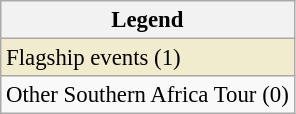<table class="wikitable" style="font-size:95%;">
<tr>
<th>Legend</th>
</tr>
<tr style="background:#f2ecce;">
<td>Flagship events (1)</td>
</tr>
<tr>
<td>Other Southern Africa Tour (0)</td>
</tr>
</table>
